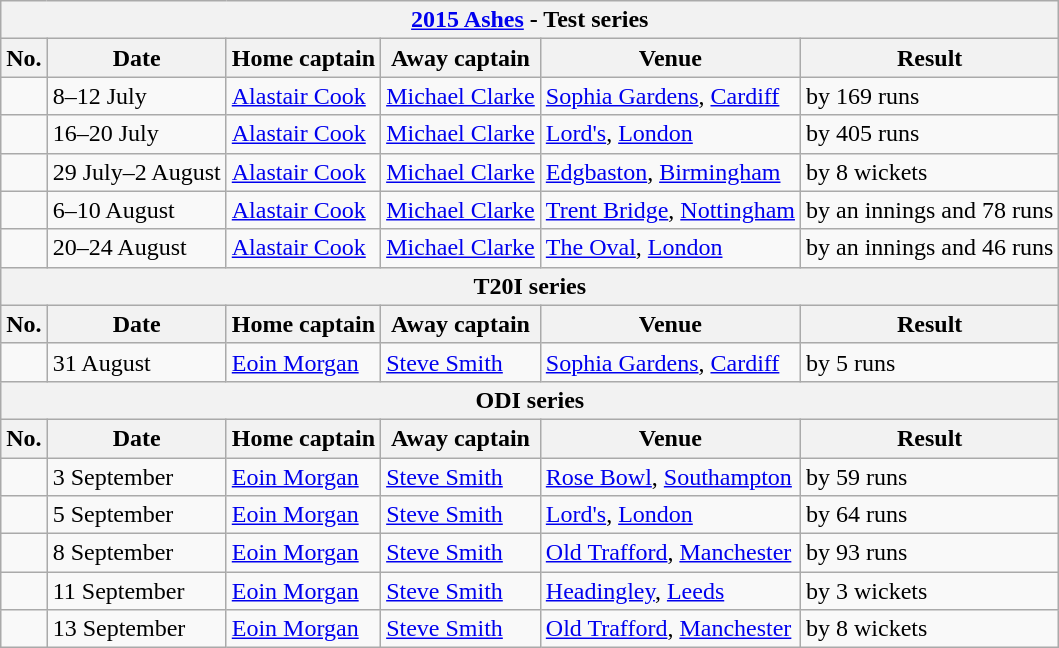<table class="wikitable">
<tr>
<th colspan="9"><a href='#'>2015 Ashes</a> - Test series</th>
</tr>
<tr>
<th>No.</th>
<th>Date</th>
<th>Home captain</th>
<th>Away captain</th>
<th>Venue</th>
<th>Result</th>
</tr>
<tr>
<td></td>
<td>8–12 July</td>
<td><a href='#'>Alastair Cook</a></td>
<td><a href='#'>Michael Clarke</a></td>
<td><a href='#'>Sophia Gardens</a>, <a href='#'>Cardiff</a></td>
<td> by 169 runs</td>
</tr>
<tr>
<td></td>
<td>16–20 July</td>
<td><a href='#'>Alastair Cook</a></td>
<td><a href='#'>Michael Clarke</a></td>
<td><a href='#'>Lord's</a>, <a href='#'>London</a></td>
<td> by 405 runs</td>
</tr>
<tr>
<td></td>
<td>29 July–2 August</td>
<td><a href='#'>Alastair Cook</a></td>
<td><a href='#'>Michael Clarke</a></td>
<td><a href='#'>Edgbaston</a>, <a href='#'>Birmingham</a></td>
<td> by 8 wickets</td>
</tr>
<tr>
<td></td>
<td>6–10 August</td>
<td><a href='#'>Alastair Cook</a></td>
<td><a href='#'>Michael Clarke</a></td>
<td><a href='#'>Trent Bridge</a>, <a href='#'>Nottingham</a></td>
<td> by an innings and 78 runs</td>
</tr>
<tr>
<td></td>
<td>20–24 August</td>
<td><a href='#'>Alastair Cook</a></td>
<td><a href='#'>Michael Clarke</a></td>
<td><a href='#'>The Oval</a>, <a href='#'>London</a></td>
<td> by an innings and 46 runs</td>
</tr>
<tr>
<th colspan="9">T20I series</th>
</tr>
<tr>
<th>No.</th>
<th>Date</th>
<th>Home captain</th>
<th>Away captain</th>
<th>Venue</th>
<th>Result</th>
</tr>
<tr>
<td></td>
<td>31 August</td>
<td><a href='#'>Eoin Morgan</a></td>
<td><a href='#'>Steve Smith</a></td>
<td><a href='#'>Sophia Gardens</a>, <a href='#'>Cardiff</a></td>
<td> by 5 runs</td>
</tr>
<tr>
<th colspan="9">ODI series</th>
</tr>
<tr>
<th>No.</th>
<th>Date</th>
<th>Home captain</th>
<th>Away captain</th>
<th>Venue</th>
<th>Result</th>
</tr>
<tr>
<td></td>
<td>3 September</td>
<td><a href='#'>Eoin Morgan</a></td>
<td><a href='#'>Steve Smith</a></td>
<td><a href='#'>Rose Bowl</a>, <a href='#'>Southampton</a></td>
<td> by 59 runs</td>
</tr>
<tr>
<td></td>
<td>5 September</td>
<td><a href='#'>Eoin Morgan</a></td>
<td><a href='#'>Steve Smith</a></td>
<td><a href='#'>Lord's</a>, <a href='#'>London</a></td>
<td> by 64 runs</td>
</tr>
<tr>
<td></td>
<td>8 September</td>
<td><a href='#'>Eoin Morgan</a></td>
<td><a href='#'>Steve Smith</a></td>
<td><a href='#'>Old Trafford</a>, <a href='#'>Manchester</a></td>
<td> by 93 runs</td>
</tr>
<tr>
<td></td>
<td>11 September</td>
<td><a href='#'>Eoin Morgan</a></td>
<td><a href='#'>Steve Smith</a></td>
<td><a href='#'>Headingley</a>, <a href='#'>Leeds</a></td>
<td> by 3 wickets</td>
</tr>
<tr>
<td></td>
<td>13 September</td>
<td><a href='#'>Eoin Morgan</a></td>
<td><a href='#'>Steve Smith</a></td>
<td><a href='#'>Old Trafford</a>, <a href='#'>Manchester</a></td>
<td> by 8 wickets</td>
</tr>
</table>
